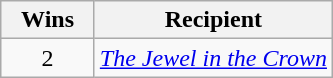<table class="wikitable sortable" rowspan="2" style="text-align:center;" background: #f6e39c;>
<tr>
<th scope="col" style="width:55px;">Wins</th>
<th scope="col" style="text-align:center;">Recipient</th>
</tr>
<tr>
<td rowspan=1 style="text-align:center">2</td>
<td><em><a href='#'>The Jewel in the Crown</a></em></td>
</tr>
</table>
